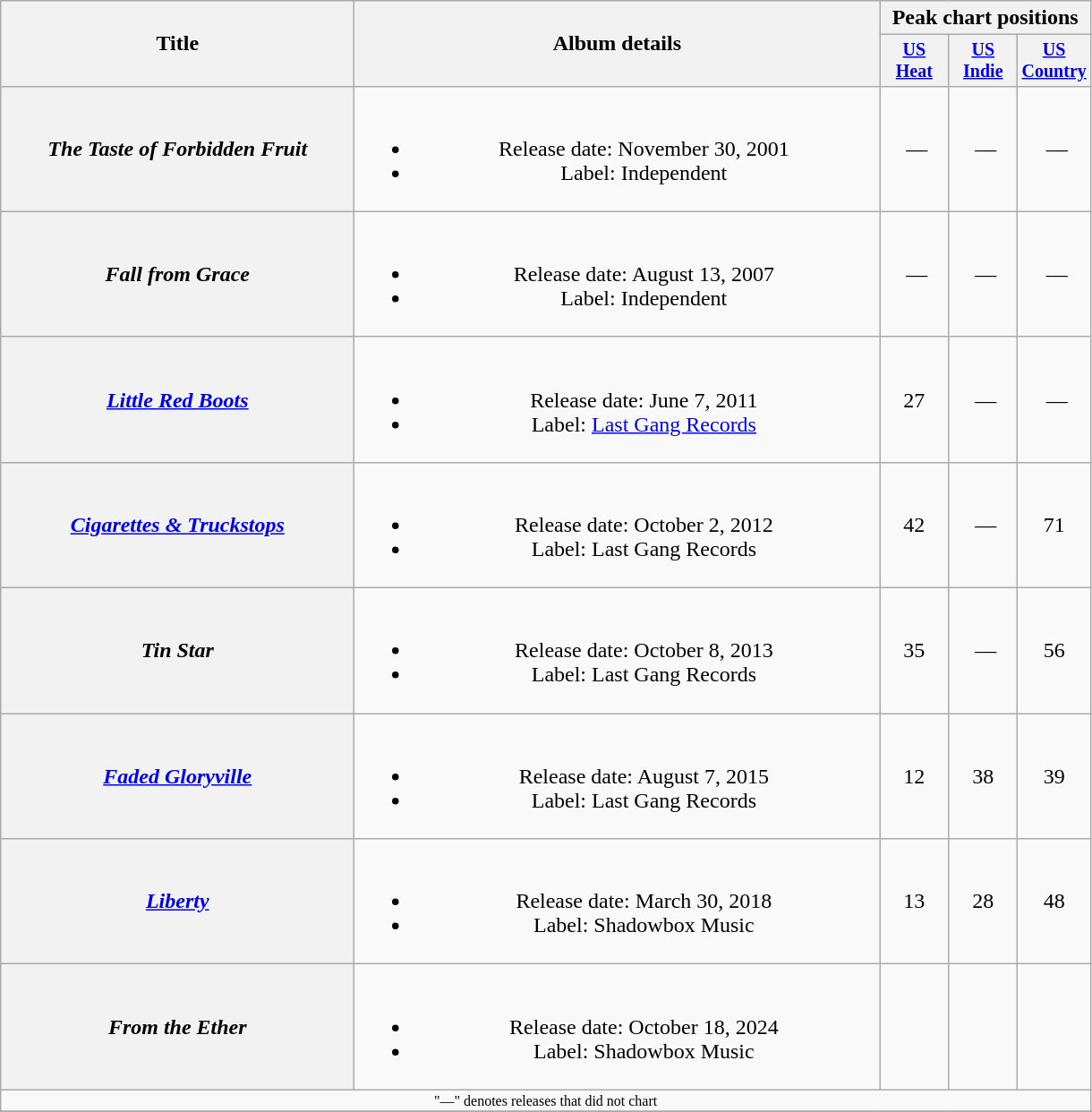<table class="wikitable plainrowheaders" style="text-align:center;">
<tr>
<th rowspan="2" style="width:16em;">Title</th>
<th rowspan="2" style="width:24em;">Album details</th>
<th colspan="3">Peak chart positions</th>
</tr>
<tr style="font-size:smaller;">
<th width="45"><a href='#'>US<br>Heat</a><br></th>
<th width="45"><a href='#'>US<br>Indie</a><br></th>
<th width="45"><a href='#'>US Country</a><br></th>
</tr>
<tr>
<th scope="row"><em>The Taste of Forbidden Fruit</em></th>
<td><br><ul><li>Release date: November 30, 2001</li><li>Label: Independent</li></ul></td>
<td> —</td>
<td> —</td>
<td> —</td>
</tr>
<tr>
<th scope="row"><em>Fall from Grace</em></th>
<td><br><ul><li>Release date: August 13, 2007</li><li>Label: Independent</li></ul></td>
<td> —</td>
<td> —</td>
<td> —</td>
</tr>
<tr>
<th scope="row"><em><a href='#'>Little Red Boots</a></em></th>
<td><br><ul><li>Release date: June 7, 2011</li><li>Label: <a href='#'>Last Gang Records</a></li></ul></td>
<td>27</td>
<td> —</td>
<td> —</td>
</tr>
<tr>
<th scope="row"><em><a href='#'>Cigarettes & Truckstops</a></em></th>
<td><br><ul><li>Release date: October 2, 2012</li><li>Label: Last Gang Records</li></ul></td>
<td>42</td>
<td> —</td>
<td>71</td>
</tr>
<tr>
<th scope="row"><em>Tin Star</em></th>
<td><br><ul><li>Release date: October 8, 2013</li><li>Label: Last Gang Records</li></ul></td>
<td>35</td>
<td> —</td>
<td>56</td>
</tr>
<tr>
<th scope="row"><em><a href='#'>Faded Gloryville</a></em></th>
<td><br><ul><li>Release date: August 7, 2015</li><li>Label: Last Gang Records</li></ul></td>
<td>12</td>
<td>38</td>
<td>39</td>
</tr>
<tr>
<th scope="row"><em><a href='#'>Liberty</a></em></th>
<td><br><ul><li>Release date: March 30, 2018</li><li>Label: Shadowbox Music</li></ul></td>
<td>13</td>
<td>28</td>
<td>48</td>
</tr>
<tr>
<th scope="row"><em>From the Ether</em></th>
<td><br><ul><li>Release date: October 18, 2024</li><li>Label: Shadowbox Music</li></ul></td>
<td></td>
<td></td>
<td></td>
</tr>
<tr>
<td colspan="5" style="font-size:8pt">"—" denotes releases that did not chart</td>
</tr>
<tr>
</tr>
</table>
